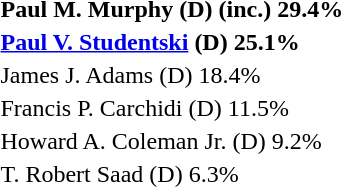<table>
<tr>
<td><strong>Paul M. Murphy (D) (inc.) 29.4%</strong></td>
</tr>
<tr>
<td><strong><a href='#'>Paul V. Studentski</a> (D) 25.1%</strong></td>
</tr>
<tr>
<td>James J. Adams (D) 18.4%</td>
</tr>
<tr>
<td>Francis P. Carchidi (D) 11.5%</td>
</tr>
<tr>
<td>Howard A. Coleman Jr. (D) 9.2%</td>
</tr>
<tr>
<td>T. Robert Saad (D) 6.3%</td>
</tr>
</table>
